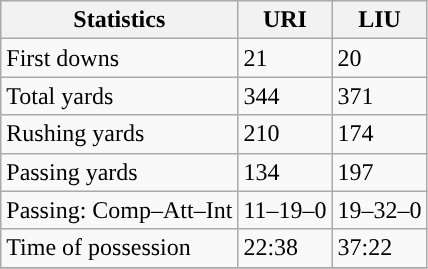<table class="wikitable" style="float: left;">
<tr>
<th>Statistics</th>
<th>URI</th>
<th>LIU</th>
</tr>
<tr>
<td>First downs</td>
<td>21</td>
<td>20</td>
</tr>
<tr>
<td>Total yards</td>
<td>344</td>
<td>371</td>
</tr>
<tr>
<td>Rushing yards</td>
<td>210</td>
<td>174</td>
</tr>
<tr>
<td>Passing yards</td>
<td>134</td>
<td>197</td>
</tr>
<tr>
<td>Passing: Comp–Att–Int</td>
<td>11–19–0</td>
<td>19–32–0</td>
</tr>
<tr>
<td>Time of possession</td>
<td>22:38</td>
<td>37:22</td>
</tr>
<tr>
</tr>
</table>
